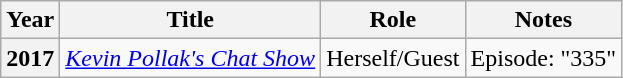<table class="wikitable plainrowheaders">
<tr>
<th scope="col">Year</th>
<th scope="col">Title</th>
<th scope="col">Role</th>
<th scope="col">Notes</th>
</tr>
<tr>
<th scope="row">2017</th>
<td><em><a href='#'>Kevin Pollak's Chat Show</a></em></td>
<td>Herself/Guest</td>
<td>Episode: "335"</td>
</tr>
</table>
